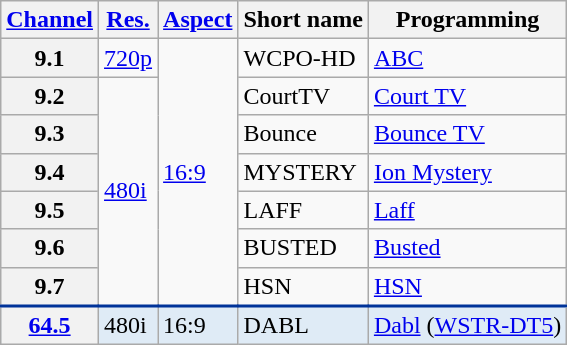<table class="wikitable">
<tr>
<th scope="col"><a href='#'>Channel</a></th>
<th scope="col"><a href='#'>Res.</a></th>
<th scope="col"><a href='#'>Aspect</a></th>
<th scope="col">Short name</th>
<th scope="col">Programming</th>
</tr>
<tr>
<th scope="row">9.1</th>
<td><a href='#'>720p</a></td>
<td rowspan="7"><a href='#'>16:9</a></td>
<td>WCPO-HD</td>
<td><a href='#'>ABC</a></td>
</tr>
<tr>
<th scope="row">9.2</th>
<td rowspan="6"><a href='#'>480i</a></td>
<td>CourtTV</td>
<td><a href='#'>Court TV</a></td>
</tr>
<tr>
<th scope="row">9.3</th>
<td>Bounce</td>
<td><a href='#'>Bounce TV</a></td>
</tr>
<tr>
<th scope="row">9.4</th>
<td>MYSTERY</td>
<td><a href='#'>Ion Mystery</a></td>
</tr>
<tr>
<th scope="row">9.5</th>
<td>LAFF</td>
<td><a href='#'>Laff</a></td>
</tr>
<tr>
<th scope="row">9.6</th>
<td>BUSTED</td>
<td><a href='#'>Busted</a></td>
</tr>
<tr>
<th scope="row">9.7</th>
<td>HSN</td>
<td><a href='#'>HSN</a></td>
</tr>
<tr style="background-color:#DFEBF6; border-top: 2px solid #003399;">
<th scope = "row"><a href='#'>64.5</a></th>
<td>480i</td>
<td>16:9</td>
<td>DABL</td>
<td><a href='#'>Dabl</a> (<a href='#'>WSTR-DT5</a>)</td>
</tr>
</table>
